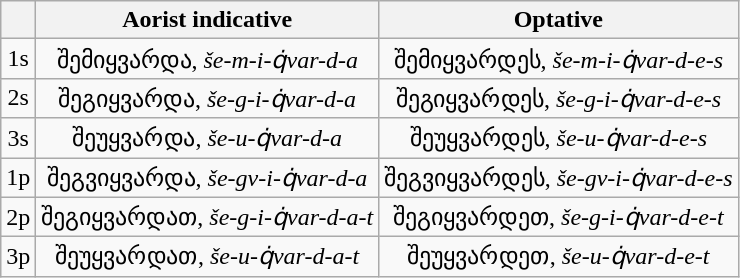<table class="wikitable" style="text-align:center;">
<tr>
<th> </th>
<th>Aorist indicative</th>
<th>Optative</th>
</tr>
<tr>
<td>1s</td>
<td>შემიყვარდა, <em>še-m-i-q̇var-d-a</em></td>
<td>შემიყვარდეს, <em>še-m-i-q̇var-d-e-s</em></td>
</tr>
<tr>
<td>2s</td>
<td>შეგიყვარდა, <em>še-g-i-q̇var-d-a</em></td>
<td>შეგიყვარდეს, <em>še-g-i-q̇var-d-e-s</em></td>
</tr>
<tr>
<td>3s</td>
<td>შეუყვარდა, <em>še-u-q̇var-d-a</em></td>
<td>შეუყვარდეს, <em>še-u-q̇var-d-e-s</em></td>
</tr>
<tr>
<td>1p</td>
<td>შეგვიყვარდა, <em>še-gv-i-q̇var-d-a</em></td>
<td>შეგვიყვარდეს, <em>še-gv-i-q̇var-d-e-s</em></td>
</tr>
<tr>
<td>2p</td>
<td>შეგიყვარდათ, <em>še-g-i-q̇var-d-a-t</em></td>
<td>შეგიყვარდეთ, <em>še-g-i-q̇var-d-e-t</em></td>
</tr>
<tr>
<td>3p</td>
<td>შეუყვარდათ, <em>še-u-q̇var-d-a-t</em></td>
<td>შეუყვარდეთ, <em>še-u-q̇var-d-e-t</em></td>
</tr>
</table>
